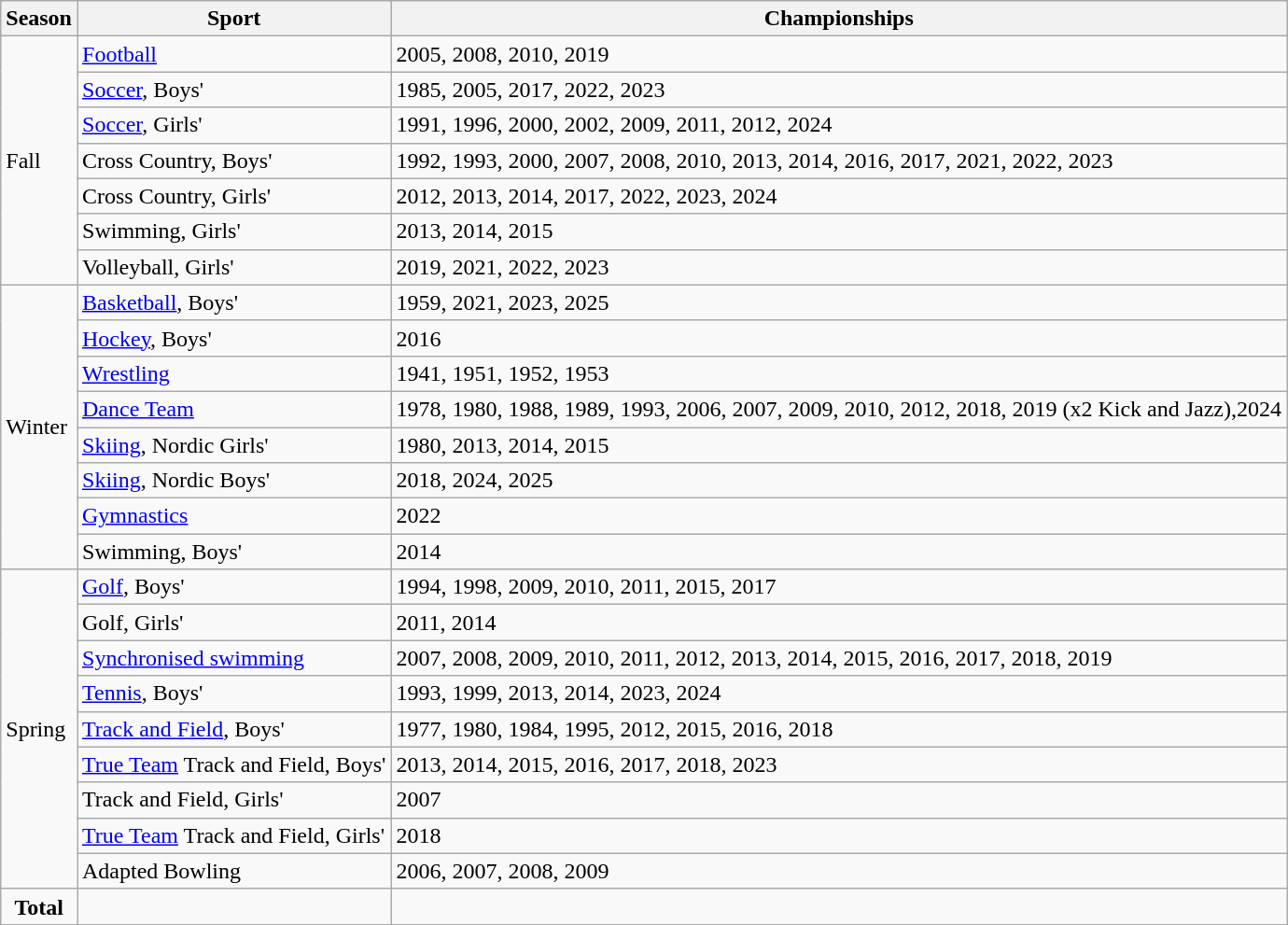<table class="wikitable">
<tr>
<th width="25">Season</th>
<th>Sport</th>
<th>Championships</th>
</tr>
<tr>
<td rowspan="7">Fall</td>
<td><a href='#'>Football</a></td>
<td>2005, 2008, 2010, 2019</td>
</tr>
<tr>
<td><a href='#'>Soccer</a>, Boys'</td>
<td>1985, 2005, 2017, 2022, 2023</td>
</tr>
<tr>
<td><a href='#'>Soccer</a>, Girls'</td>
<td>1991, 1996, 2000, 2002, 2009, 2011, 2012, 2024</td>
</tr>
<tr>
<td>Cross Country, Boys'</td>
<td>1992, 1993, 2000, 2007, 2008, 2010, 2013, 2014, 2016, 2017, 2021, 2022, 2023</td>
</tr>
<tr>
<td>Cross Country, Girls'</td>
<td>2012, 2013, 2014, 2017, 2022, 2023, 2024</td>
</tr>
<tr>
<td>Swimming, Girls'</td>
<td>2013, 2014, 2015</td>
</tr>
<tr>
<td>Volleyball, Girls'</td>
<td>2019, 2021, 2022, 2023</td>
</tr>
<tr>
<td rowspan="8">Winter</td>
<td><a href='#'>Basketball</a>, Boys'</td>
<td>1959, 2021, 2023, 2025</td>
</tr>
<tr>
<td><a href='#'>Hockey</a>, Boys'</td>
<td>2016</td>
</tr>
<tr>
<td><a href='#'>Wrestling</a></td>
<td>1941, 1951, 1952, 1953</td>
</tr>
<tr>
<td><a href='#'>Dance Team</a></td>
<td>1978, 1980, 1988, 1989, 1993, 2006, 2007, 2009, 2010, 2012, 2018, 2019 (x2 Kick and Jazz),2024</td>
</tr>
<tr>
<td><a href='#'>Skiing</a>, Nordic Girls'</td>
<td>1980, 2013, 2014, 2015</td>
</tr>
<tr>
<td><a href='#'>Skiing</a>, Nordic Boys'</td>
<td>2018, 2024, 2025</td>
</tr>
<tr>
<td><a href='#'>Gymnastics </a></td>
<td>2022</td>
</tr>
<tr>
<td>Swimming, Boys'</td>
<td>2014</td>
</tr>
<tr>
<td rowspan="9">Spring</td>
<td><a href='#'>Golf</a>, Boys'</td>
<td>1994, 1998, 2009, 2010, 2011, 2015, 2017</td>
</tr>
<tr>
<td>Golf, Girls'</td>
<td>2011, 2014</td>
</tr>
<tr>
<td><a href='#'>Synchronised swimming</a></td>
<td>2007, 2008, 2009, 2010, 2011, 2012, 2013, 2014, 2015, 2016, 2017, 2018, 2019</td>
</tr>
<tr>
<td><a href='#'>Tennis</a>, Boys'</td>
<td>1993, 1999, 2013, 2014, 2023, 2024</td>
</tr>
<tr>
<td><a href='#'>Track and Field</a>, Boys'</td>
<td>1977, 1980, 1984, 1995, 2012, 2015, 2016, 2018</td>
</tr>
<tr>
<td><a href='#'>True Team</a> Track and Field, Boys'</td>
<td>2013, 2014, 2015, 2016, 2017, 2018, 2023</td>
</tr>
<tr>
<td>Track and Field, Girls'</td>
<td>2007</td>
</tr>
<tr>
<td><a href='#'>True Team</a> Track and Field, Girls'</td>
<td>2018</td>
</tr>
<tr>
<td>Adapted Bowling</td>
<td>2006, 2007, 2008, 2009</td>
</tr>
<tr>
<td style="text-align:center;"><strong>Total</strong></td>
<td></td>
</tr>
</table>
